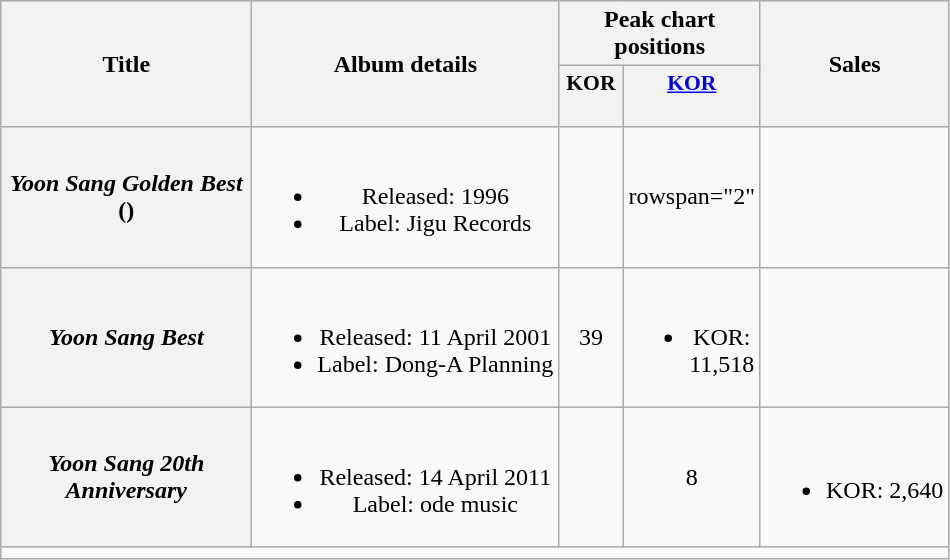<table class="wikitable plainrowheaders" style="text-align:center;">
<tr>
<th rowspan="2" scope="col" style="width:10em;">Title</th>
<th rowspan="2" scope="col">Album details</th>
<th colspan="2" scope="col">Peak chart positions</th>
<th rowspan="2" scope="col">Sales</th>
</tr>
<tr>
<th scope="col" style="width:2.5em;font-size:90%;">KOR<br><br></th>
<th scope="col" style="width:2.5em;font-size:90%;"><a href='#'>KOR<br></a><br></th>
</tr>
<tr>
<th scope="row"><em>Yoon Sang Golden Best</em> ()</th>
<td><br><ul><li>Released: 1996</li><li>Label: Jigu Records</li></ul></td>
<td></td>
<td>rowspan="2" </td>
<td></td>
</tr>
<tr>
<th scope="row"><em>Yoon Sang Best</em></th>
<td><br><ul><li>Released: 11 April 2001</li><li>Label: Dong-A Planning</li></ul></td>
<td>39</td>
<td><br><ul><li>KOR: 11,518</li></ul></td>
</tr>
<tr>
<th scope="row"><em>Yoon Sang 20th Anniversary</em></th>
<td><br><ul><li>Released: 14 April 2011</li><li>Label: ode music</li></ul></td>
<td></td>
<td>8</td>
<td><br><ul><li>KOR: 2,640</li></ul></td>
</tr>
<tr>
<td colspan="5"></td>
</tr>
</table>
